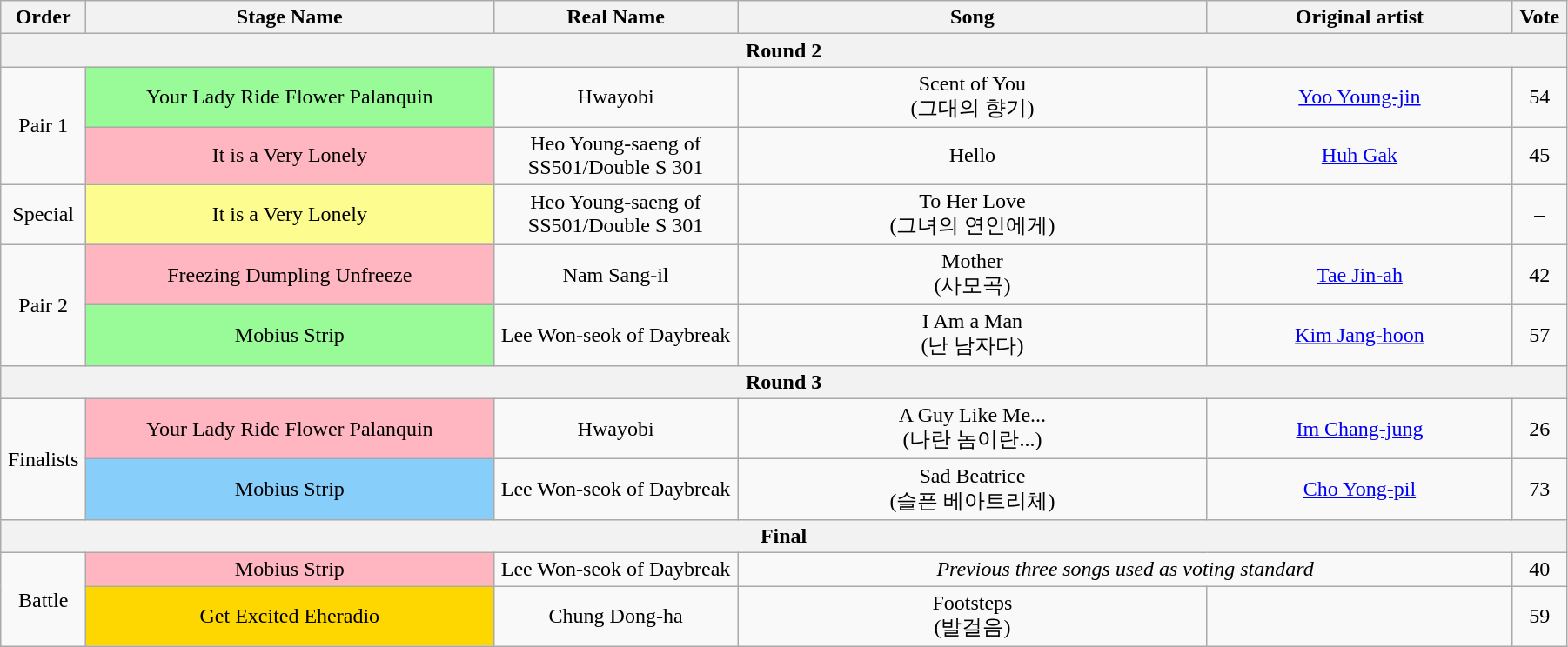<table class="wikitable" style="text-align:center; width:95%;">
<tr>
<th style="width:1%;">Order</th>
<th style="width:20%;">Stage Name</th>
<th style="width:12%;">Real Name</th>
<th style="width:23%;">Song</th>
<th style="width:15%;">Original artist</th>
<th style="width:1%;">Vote</th>
</tr>
<tr>
<th colspan=6>Round 2</th>
</tr>
<tr>
<td rowspan=2>Pair 1</td>
<td bgcolor="palegreen">Your Lady Ride Flower Palanquin</td>
<td>Hwayobi</td>
<td>Scent of You<br>(그대의 향기)</td>
<td><a href='#'>Yoo Young-jin</a></td>
<td>54</td>
</tr>
<tr>
<td bgcolor="lightpink">It is a Very Lonely</td>
<td>Heo Young-saeng of SS501/Double S 301</td>
<td>Hello</td>
<td><a href='#'>Huh Gak</a></td>
<td>45</td>
</tr>
<tr>
<td>Special</td>
<td bgcolor="#FDFC8F">It is a Very Lonely</td>
<td>Heo Young-saeng of SS501/Double S 301</td>
<td>To Her Love<br>(그녀의 연인에게)</td>
<td></td>
<td>–</td>
</tr>
<tr>
<td rowspan=2>Pair 2</td>
<td bgcolor="lightpink">Freezing Dumpling Unfreeze</td>
<td>Nam Sang-il</td>
<td>Mother<br>(사모곡)</td>
<td><a href='#'>Tae Jin-ah</a></td>
<td>42</td>
</tr>
<tr>
<td bgcolor="palegreen">Mobius Strip</td>
<td>Lee Won-seok of Daybreak</td>
<td>I Am a Man<br>(난 남자다)</td>
<td><a href='#'>Kim Jang-hoon</a></td>
<td>57</td>
</tr>
<tr>
<th colspan=6>Round 3</th>
</tr>
<tr>
<td rowspan=2>Finalists</td>
<td bgcolor="lightpink">Your Lady Ride Flower Palanquin</td>
<td>Hwayobi</td>
<td>A Guy Like Me...<br>(나란 놈이란...)</td>
<td><a href='#'>Im Chang-jung</a></td>
<td>26</td>
</tr>
<tr>
<td bgcolor="lightskyblue">Mobius Strip</td>
<td>Lee Won-seok of Daybreak</td>
<td>Sad Beatrice<br>(슬픈 베아트리체)</td>
<td><a href='#'>Cho Yong-pil</a></td>
<td>73</td>
</tr>
<tr>
<th colspan=6>Final</th>
</tr>
<tr>
<td rowspan=2>Battle</td>
<td bgcolor="lightpink">Mobius Strip</td>
<td>Lee Won-seok of Daybreak</td>
<td colspan=2><em>Previous three songs used as voting standard</em></td>
<td>40</td>
</tr>
<tr>
<td bgcolor="gold">Get Excited Eheradio</td>
<td>Chung Dong-ha</td>
<td>Footsteps<br>(발걸음)</td>
<td></td>
<td>59</td>
</tr>
</table>
